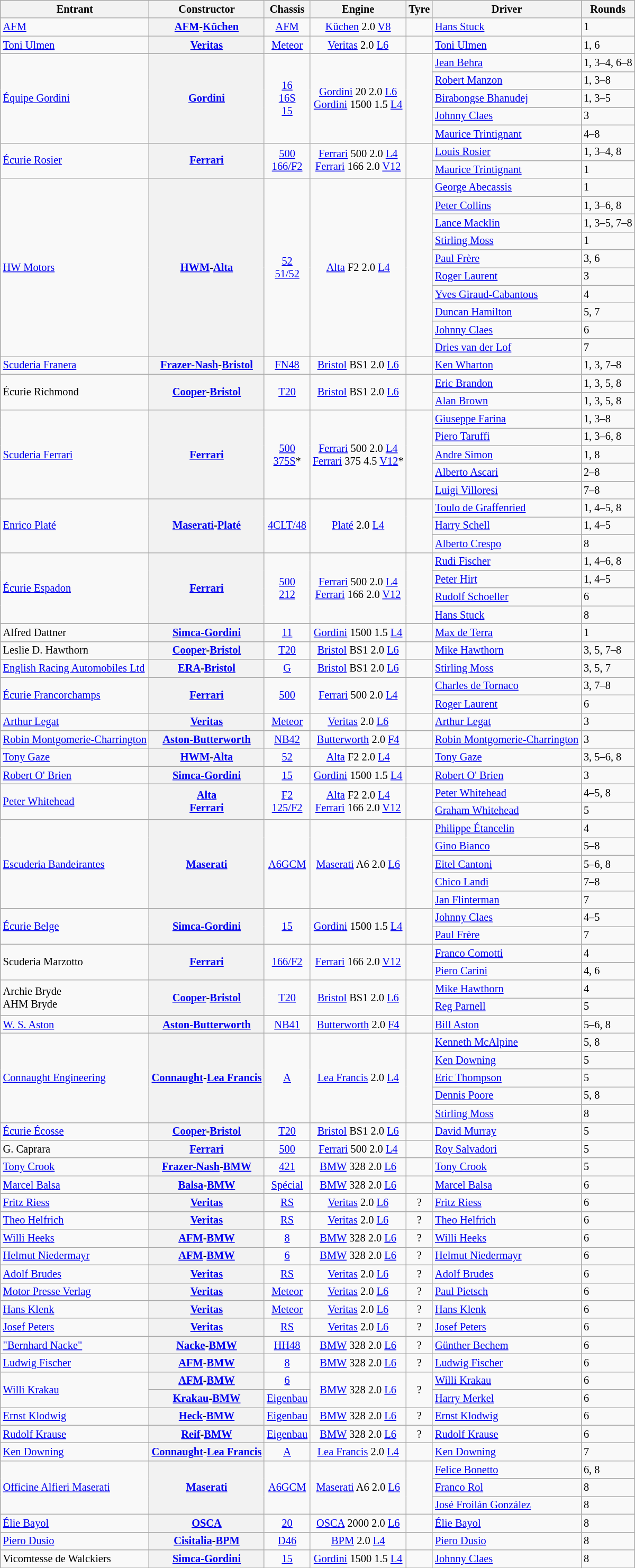<table class="wikitable sortable" style="font-size: 85%">
<tr>
<th>Entrant</th>
<th>Constructor</th>
<th>Chassis</th>
<th>Engine</th>
<th>Tyre</th>
<th>Driver</th>
<th>Rounds</th>
</tr>
<tr>
<td> <a href='#'>AFM</a></td>
<th><a href='#'>AFM</a>-<a href='#'>Küchen</a></th>
<td align=center><a href='#'>AFM</a></td>
<td align=center><a href='#'>Küchen</a> 2.0 <a href='#'>V8</a></td>
<td align=center></td>
<td> <a href='#'>Hans Stuck</a></td>
<td>1</td>
</tr>
<tr>
<td> <a href='#'>Toni Ulmen</a></td>
<th><a href='#'>Veritas</a></th>
<td align=center><a href='#'>Meteor</a></td>
<td align=center><a href='#'>Veritas</a> 2.0 <a href='#'>L6</a></td>
<td align=center></td>
<td> <a href='#'>Toni Ulmen</a></td>
<td>1, 6</td>
</tr>
<tr>
<td rowspan="5"> <a href='#'>Équipe Gordini</a></td>
<th rowspan="5"><a href='#'>Gordini</a></th>
<td rowspan="5" align="center"><a href='#'>16</a><br><a href='#'>16S</a><br><a href='#'>15</a></td>
<td rowspan="5" align="center"><a href='#'>Gordini</a> 20 2.0 <a href='#'>L6</a><br><a href='#'>Gordini</a> 1500 1.5 <a href='#'>L4</a></td>
<td rowspan="5" align="center"></td>
<td> <a href='#'>Jean Behra</a></td>
<td>1, 3–4, 6–8</td>
</tr>
<tr>
<td> <a href='#'>Robert Manzon</a></td>
<td>1, 3–8</td>
</tr>
<tr>
<td> <a href='#'>Birabongse Bhanudej</a></td>
<td>1, 3–5</td>
</tr>
<tr>
<td> <a href='#'>Johnny Claes</a></td>
<td>3</td>
</tr>
<tr>
<td> <a href='#'>Maurice Trintignant</a></td>
<td>4–8</td>
</tr>
<tr>
<td rowspan="2"> <a href='#'>Écurie Rosier</a></td>
<th rowspan="2"><a href='#'>Ferrari</a></th>
<td rowspan="2" align=center><a href='#'>500</a><br><a href='#'>166/F2</a></td>
<td rowspan="2" align=center><a href='#'>Ferrari</a> 500 2.0 <a href='#'>L4</a><br><a href='#'>Ferrari</a> 166 2.0 <a href='#'>V12</a></td>
<td rowspan="2" align=center><br></td>
<td> <a href='#'>Louis Rosier</a></td>
<td>1, 3–4, 8</td>
</tr>
<tr>
<td> <a href='#'>Maurice Trintignant</a></td>
<td>1</td>
</tr>
<tr>
<td rowspan="10"> <a href='#'>HW Motors</a></td>
<th rowspan="10"><a href='#'>HWM</a>-<a href='#'>Alta</a></th>
<td rowspan="10" align="center"><a href='#'>52</a><br><a href='#'>51/52</a></td>
<td rowspan="10" align="center"><a href='#'>Alta</a> F2 2.0 <a href='#'>L4</a></td>
<td rowspan="10" align="center"></td>
<td> <a href='#'>George Abecassis</a></td>
<td>1</td>
</tr>
<tr>
<td> <a href='#'>Peter Collins</a></td>
<td>1, 3–6, 8</td>
</tr>
<tr>
<td> <a href='#'>Lance Macklin</a></td>
<td>1, 3–5, 7–8</td>
</tr>
<tr>
<td> <a href='#'>Stirling Moss</a></td>
<td>1</td>
</tr>
<tr>
<td> <a href='#'>Paul Frère</a></td>
<td>3, 6</td>
</tr>
<tr>
<td> <a href='#'>Roger Laurent</a></td>
<td>3</td>
</tr>
<tr>
<td> <a href='#'>Yves Giraud-Cabantous</a></td>
<td>4</td>
</tr>
<tr>
<td> <a href='#'>Duncan Hamilton</a></td>
<td>5, 7</td>
</tr>
<tr>
<td> <a href='#'>Johnny Claes</a></td>
<td>6</td>
</tr>
<tr>
<td> <a href='#'>Dries van der Lof</a></td>
<td>7</td>
</tr>
<tr>
<td> <a href='#'>Scuderia Franera</a></td>
<th><a href='#'>Frazer-Nash</a>-<a href='#'>Bristol</a></th>
<td align=center><a href='#'>FN48</a></td>
<td align=center><a href='#'>Bristol</a> BS1 2.0 <a href='#'>L6</a></td>
<td align=center></td>
<td> <a href='#'>Ken Wharton</a></td>
<td>1, 3, 7–8</td>
</tr>
<tr>
<td rowspan="2"> Écurie Richmond</td>
<th rowspan="2"><a href='#'>Cooper</a>-<a href='#'>Bristol</a></th>
<td rowspan="2" align="center"><a href='#'>T20</a></td>
<td rowspan="2" align="center"><a href='#'>Bristol</a> BS1 2.0 <a href='#'>L6</a></td>
<td rowspan="2" align="center"></td>
<td> <a href='#'>Eric Brandon</a></td>
<td>1, 3, 5, 8</td>
</tr>
<tr>
<td> <a href='#'>Alan Brown</a></td>
<td>1, 3, 5, 8</td>
</tr>
<tr>
<td rowspan="5"> <a href='#'>Scuderia Ferrari</a></td>
<th rowspan="5"><a href='#'>Ferrari</a></th>
<td rowspan="5" align="center"><a href='#'>500</a><br><a href='#'>375S</a>*</td>
<td rowspan="5" align="center"><a href='#'>Ferrari</a> 500 2.0 <a href='#'>L4</a><br><a href='#'>Ferrari</a> 375 4.5 <a href='#'>V12</a>*</td>
<td rowspan="5" align="center"><br></td>
<td> <a href='#'>Giuseppe Farina</a></td>
<td>1, 3–8</td>
</tr>
<tr>
<td> <a href='#'>Piero Taruffi</a></td>
<td>1, 3–6, 8</td>
</tr>
<tr>
<td> <a href='#'>Andre Simon</a></td>
<td>1, 8</td>
</tr>
<tr>
<td> <a href='#'>Alberto Ascari</a></td>
<td>2–8</td>
</tr>
<tr>
<td> <a href='#'>Luigi Villoresi</a></td>
<td>7–8</td>
</tr>
<tr>
<td rowspan="3"> <a href='#'>Enrico Platé</a></td>
<th rowspan="3"><a href='#'>Maserati</a>-<a href='#'>Platé</a></th>
<td rowspan="3" align="center"><a href='#'>4CLT/48</a></td>
<td rowspan="3" align="center"><a href='#'>Platé</a> 2.0 <a href='#'>L4</a></td>
<td rowspan="3" align="center"></td>
<td> <a href='#'>Toulo de Graffenried</a></td>
<td>1, 4–5, 8</td>
</tr>
<tr>
<td> <a href='#'>Harry Schell</a></td>
<td>1, 4–5</td>
</tr>
<tr>
<td> <a href='#'>Alberto Crespo</a></td>
<td>8</td>
</tr>
<tr>
<td rowspan="4"> <a href='#'>Écurie Espadon</a></td>
<th rowspan="4"><a href='#'>Ferrari</a></th>
<td rowspan="4" align="center"><a href='#'>500</a><br><a href='#'>212</a></td>
<td rowspan="4" align="center"><a href='#'>Ferrari</a> 500 2.0 <a href='#'>L4</a><br><a href='#'>Ferrari</a> 166 2.0 <a href='#'>V12</a></td>
<td rowspan="4" align="center"></td>
<td> <a href='#'>Rudi Fischer</a></td>
<td>1, 4–6, 8</td>
</tr>
<tr>
<td> <a href='#'>Peter Hirt</a></td>
<td>1, 4–5</td>
</tr>
<tr>
<td> <a href='#'>Rudolf Schoeller</a></td>
<td>6</td>
</tr>
<tr>
<td> <a href='#'>Hans Stuck</a></td>
<td>8</td>
</tr>
<tr>
<td> Alfred Dattner</td>
<th><a href='#'>Simca-Gordini</a></th>
<td align=center><a href='#'>11</a></td>
<td align=center><a href='#'>Gordini</a> 1500 1.5 <a href='#'>L4</a></td>
<td align=center></td>
<td> <a href='#'>Max de Terra</a></td>
<td>1</td>
</tr>
<tr>
<td> Leslie D. Hawthorn</td>
<th><a href='#'>Cooper</a>-<a href='#'>Bristol</a></th>
<td align=center><a href='#'>T20</a></td>
<td align=center><a href='#'>Bristol</a> BS1 2.0 <a href='#'>L6</a></td>
<td align=center></td>
<td> <a href='#'>Mike Hawthorn</a></td>
<td>3, 5, 7–8</td>
</tr>
<tr>
<td> <a href='#'>English Racing Automobiles Ltd</a></td>
<th><a href='#'>ERA</a>-<a href='#'>Bristol</a></th>
<td align=center><a href='#'>G</a></td>
<td align=center><a href='#'>Bristol</a> BS1 2.0 <a href='#'>L6</a></td>
<td align=center></td>
<td> <a href='#'>Stirling Moss</a></td>
<td>3, 5, 7</td>
</tr>
<tr>
<td rowspan="2"> <a href='#'>Écurie Francorchamps</a></td>
<th rowspan="2" align="center"><a href='#'>Ferrari</a></th>
<td rowspan="2" align="center"><a href='#'>500</a></td>
<td rowspan="2" align="center"><a href='#'>Ferrari</a> 500 2.0 <a href='#'>L4</a></td>
<td rowspan="2" align="center"></td>
<td> <a href='#'>Charles de Tornaco</a></td>
<td>3, 7–8</td>
</tr>
<tr>
<td> <a href='#'>Roger Laurent</a></td>
<td>6</td>
</tr>
<tr>
<td> <a href='#'>Arthur Legat</a></td>
<th><a href='#'>Veritas</a></th>
<td align=center><a href='#'>Meteor</a></td>
<td align=center><a href='#'>Veritas</a> 2.0 <a href='#'>L6</a></td>
<td align=center></td>
<td> <a href='#'>Arthur Legat</a></td>
<td>3</td>
</tr>
<tr>
<td> <a href='#'>Robin Montgomerie-Charrington</a></td>
<th><a href='#'>Aston-Butterworth</a></th>
<td align="center"><a href='#'>NB42</a></td>
<td align="center"><a href='#'>Butterworth</a> 2.0 <a href='#'>F4</a></td>
<td align="center"></td>
<td> <a href='#'>Robin Montgomerie-Charrington</a></td>
<td>3</td>
</tr>
<tr>
<td> <a href='#'>Tony Gaze</a></td>
<th><a href='#'>HWM</a>-<a href='#'>Alta</a></th>
<td align=center><a href='#'>52</a></td>
<td align=center><a href='#'>Alta</a> F2 2.0 <a href='#'>L4</a></td>
<td align=center></td>
<td> <a href='#'>Tony Gaze</a></td>
<td>3, 5–6, 8</td>
</tr>
<tr>
<td> <a href='#'>Robert O' Brien</a></td>
<th><a href='#'>Simca-Gordini</a></th>
<td align=center><a href='#'>15</a></td>
<td align=center><a href='#'>Gordini</a> 1500 1.5 <a href='#'>L4</a></td>
<td align=center></td>
<td> <a href='#'>Robert O' Brien</a></td>
<td>3</td>
</tr>
<tr>
<td rowspan="2"> <a href='#'>Peter Whitehead</a></td>
<th rowspan="2" align="center"><a href='#'>Alta</a><br><a href='#'>Ferrari</a></th>
<td rowspan="2" align="center"><a href='#'>F2</a><br><a href='#'>125/F2</a></td>
<td rowspan="2" align="center"><a href='#'>Alta</a> F2 2.0 <a href='#'>L4</a><br><a href='#'>Ferrari</a> 166 2.0 <a href='#'>V12</a></td>
<td rowspan="2" align="center"></td>
<td> <a href='#'>Peter Whitehead</a></td>
<td>4–5, 8</td>
</tr>
<tr>
<td> <a href='#'>Graham Whitehead</a></td>
<td>5</td>
</tr>
<tr>
<td rowspan="5"> <a href='#'>Escuderia Bandeirantes</a></td>
<th rowspan="5"><a href='#'>Maserati</a></th>
<td rowspan="5" align="center"><a href='#'>A6GCM</a></td>
<td rowspan="5" align="center"><a href='#'>Maserati</a> A6 2.0 <a href='#'>L6</a></td>
<td rowspan="5" align="center"></td>
<td> <a href='#'>Philippe Étancelin</a></td>
<td>4</td>
</tr>
<tr>
<td> <a href='#'>Gino Bianco</a></td>
<td>5–8</td>
</tr>
<tr>
<td> <a href='#'>Eitel Cantoni</a></td>
<td>5–6, 8</td>
</tr>
<tr>
<td> <a href='#'>Chico Landi</a></td>
<td>7–8</td>
</tr>
<tr>
<td> <a href='#'>Jan Flinterman</a></td>
<td>7</td>
</tr>
<tr>
<td rowspan="2"> <a href='#'>Écurie Belge</a></td>
<th rowspan="2" align="center"><a href='#'>Simca-Gordini</a></th>
<td rowspan="2" align="center"><a href='#'>15</a></td>
<td rowspan="2" align="center"><a href='#'>Gordini</a> 1500 1.5 <a href='#'>L4</a></td>
<td rowspan="2" align="center"></td>
<td> <a href='#'>Johnny Claes</a></td>
<td>4–5</td>
</tr>
<tr>
<td> <a href='#'>Paul Frère</a></td>
<td>7</td>
</tr>
<tr>
<td rowspan="2"> Scuderia Marzotto</td>
<th rowspan="2" align="center"><a href='#'>Ferrari</a></th>
<td rowspan="2" align="center"><a href='#'>166/F2</a></td>
<td rowspan="2" align="center"><a href='#'>Ferrari</a> 166 2.0 <a href='#'>V12</a></td>
<td rowspan="2" align="center"></td>
<td> <a href='#'>Franco Comotti</a></td>
<td>4</td>
</tr>
<tr>
<td> <a href='#'>Piero Carini</a></td>
<td>4, 6</td>
</tr>
<tr>
<td rowspan="2"> Archie Bryde<br> AHM Bryde</td>
<th rowspan="2" align="center"><a href='#'>Cooper</a>-<a href='#'>Bristol</a></th>
<td rowspan="2" align="center"><a href='#'>T20</a></td>
<td rowspan="2" align="center"><a href='#'>Bristol</a> BS1 2.0 <a href='#'>L6</a></td>
<td rowspan="2" align="center"></td>
<td> <a href='#'>Mike Hawthorn</a></td>
<td>4</td>
</tr>
<tr>
<td> <a href='#'>Reg Parnell</a></td>
<td>5</td>
</tr>
<tr>
<td> <a href='#'>W. S. Aston</a></td>
<th><a href='#'>Aston-Butterworth</a></th>
<td align="center"><a href='#'>NB41</a></td>
<td align="center"><a href='#'>Butterworth</a> 2.0 <a href='#'>F4</a></td>
<td align="center"></td>
<td> <a href='#'>Bill Aston</a></td>
<td>5–6, 8</td>
</tr>
<tr>
<td rowspan="5"> <a href='#'>Connaught Engineering</a></td>
<th rowspan="5"><a href='#'>Connaught</a>-<a href='#'>Lea Francis</a></th>
<td rowspan="5" align="center"><a href='#'>A</a></td>
<td rowspan="5" align="center"><a href='#'>Lea Francis</a> 2.0 <a href='#'>L4</a></td>
<td rowspan="5" align="center"></td>
<td> <a href='#'>Kenneth McAlpine</a></td>
<td>5, 8</td>
</tr>
<tr>
<td> <a href='#'>Ken Downing</a></td>
<td>5</td>
</tr>
<tr>
<td> <a href='#'>Eric Thompson</a></td>
<td>5</td>
</tr>
<tr>
<td> <a href='#'>Dennis Poore</a></td>
<td>5, 8</td>
</tr>
<tr>
<td> <a href='#'>Stirling Moss</a></td>
<td>8</td>
</tr>
<tr>
<td> <a href='#'>Écurie Écosse</a></td>
<th><a href='#'>Cooper</a>-<a href='#'>Bristol</a></th>
<td align=center><a href='#'>T20</a></td>
<td align=center><a href='#'>Bristol</a> BS1 2.0 <a href='#'>L6</a></td>
<td align=center></td>
<td> <a href='#'>David Murray</a></td>
<td>5</td>
</tr>
<tr>
<td> G. Caprara</td>
<th><a href='#'>Ferrari</a></th>
<td align=center><a href='#'>500</a></td>
<td align=center><a href='#'>Ferrari</a> 500 2.0 <a href='#'>L4</a></td>
<td align=center></td>
<td> <a href='#'>Roy Salvadori</a></td>
<td>5</td>
</tr>
<tr>
<td> <a href='#'>Tony Crook</a></td>
<th><a href='#'>Frazer-Nash</a>-<a href='#'>BMW</a></th>
<td align=center><a href='#'>421</a></td>
<td align=center><a href='#'>BMW</a> 328 2.0 <a href='#'>L6</a></td>
<td align=center></td>
<td> <a href='#'>Tony Crook</a></td>
<td>5</td>
</tr>
<tr>
<td> <a href='#'>Marcel Balsa</a></td>
<th><a href='#'>Balsa</a>-<a href='#'>BMW</a></th>
<td align=center><a href='#'>Spécial</a></td>
<td align=center><a href='#'>BMW</a> 328 2.0 <a href='#'>L6</a></td>
<td align=center></td>
<td> <a href='#'>Marcel Balsa</a></td>
<td>6</td>
</tr>
<tr>
<td> <a href='#'>Fritz Riess</a></td>
<th><a href='#'>Veritas</a></th>
<td align=center><a href='#'>RS</a></td>
<td align=center><a href='#'>Veritas</a> 2.0 <a href='#'>L6</a></td>
<td align=center>?</td>
<td> <a href='#'>Fritz Riess</a></td>
<td>6</td>
</tr>
<tr>
<td> <a href='#'>Theo Helfrich</a></td>
<th><a href='#'>Veritas</a></th>
<td align=center><a href='#'>RS</a></td>
<td align=center><a href='#'>Veritas</a> 2.0 <a href='#'>L6</a></td>
<td align=center>?</td>
<td> <a href='#'>Theo Helfrich</a></td>
<td>6</td>
</tr>
<tr>
<td> <a href='#'>Willi Heeks</a></td>
<th><a href='#'>AFM</a>-<a href='#'>BMW</a></th>
<td align=center><a href='#'>8</a></td>
<td align=center><a href='#'>BMW</a> 328 2.0 <a href='#'>L6</a></td>
<td align=center>?</td>
<td> <a href='#'>Willi Heeks</a></td>
<td>6</td>
</tr>
<tr>
<td> <a href='#'>Helmut Niedermayr</a></td>
<th><a href='#'>AFM</a>-<a href='#'>BMW</a></th>
<td align=center><a href='#'>6</a></td>
<td align=center><a href='#'>BMW</a> 328 2.0 <a href='#'>L6</a></td>
<td align=center>?</td>
<td> <a href='#'>Helmut Niedermayr</a></td>
<td>6</td>
</tr>
<tr>
<td> <a href='#'>Adolf Brudes</a></td>
<th><a href='#'>Veritas</a></th>
<td align=center><a href='#'>RS</a></td>
<td align=center><a href='#'>Veritas</a> 2.0 <a href='#'>L6</a></td>
<td align=center>?</td>
<td> <a href='#'>Adolf Brudes</a></td>
<td>6</td>
</tr>
<tr>
<td> <a href='#'>Motor Presse Verlag</a></td>
<th><a href='#'>Veritas</a></th>
<td align=center><a href='#'>Meteor</a></td>
<td align=center><a href='#'>Veritas</a> 2.0 <a href='#'>L6</a></td>
<td align=center>?</td>
<td> <a href='#'>Paul Pietsch</a></td>
<td>6</td>
</tr>
<tr>
<td> <a href='#'>Hans Klenk</a></td>
<th><a href='#'>Veritas</a></th>
<td align=center><a href='#'>Meteor</a></td>
<td align=center><a href='#'>Veritas</a> 2.0 <a href='#'>L6</a></td>
<td align=center>?</td>
<td> <a href='#'>Hans Klenk</a></td>
<td>6</td>
</tr>
<tr>
<td> <a href='#'>Josef Peters</a></td>
<th><a href='#'>Veritas</a></th>
<td align=center><a href='#'>RS</a></td>
<td align=center><a href='#'>Veritas</a> 2.0 <a href='#'>L6</a></td>
<td align=center>?</td>
<td> <a href='#'>Josef Peters</a></td>
<td>6</td>
</tr>
<tr>
<td> <a href='#'>"Bernhard Nacke"</a></td>
<th><a href='#'>Nacke</a>-<a href='#'>BMW</a></th>
<td align=center><a href='#'>HH48</a></td>
<td align=center><a href='#'>BMW</a> 328 2.0 <a href='#'>L6</a></td>
<td align=center>?</td>
<td> <a href='#'>Günther Bechem</a></td>
<td>6</td>
</tr>
<tr>
<td> <a href='#'>Ludwig Fischer</a></td>
<th><a href='#'>AFM</a>-<a href='#'>BMW</a></th>
<td align=center><a href='#'>8</a></td>
<td align=center><a href='#'>BMW</a> 328 2.0 <a href='#'>L6</a></td>
<td align=center>?</td>
<td> <a href='#'>Ludwig Fischer</a></td>
<td>6</td>
</tr>
<tr>
<td rowspan="2"> <a href='#'>Willi Krakau</a></td>
<th><a href='#'>AFM</a>-<a href='#'>BMW</a></th>
<td align="center"><a href='#'>6</a></td>
<td rowspan="2" align="center"><a href='#'>BMW</a> 328 2.0 <a href='#'>L6</a></td>
<td rowspan="2" align="center">?</td>
<td> <a href='#'>Willi Krakau</a></td>
<td>6</td>
</tr>
<tr>
<th><a href='#'>Krakau</a>-<a href='#'>BMW</a></th>
<td align=center><a href='#'>Eigenbau</a></td>
<td> <a href='#'>Harry Merkel</a></td>
<td>6</td>
</tr>
<tr>
<td> <a href='#'>Ernst Klodwig</a></td>
<th><a href='#'>Heck</a>-<a href='#'>BMW</a></th>
<td align=center><a href='#'>Eigenbau</a></td>
<td align=center><a href='#'>BMW</a> 328 2.0 <a href='#'>L6</a></td>
<td align=center>?</td>
<td> <a href='#'>Ernst Klodwig</a></td>
<td>6</td>
</tr>
<tr>
<td> <a href='#'>Rudolf Krause</a></td>
<th><a href='#'>Reif</a>-<a href='#'>BMW</a></th>
<td align=center><a href='#'>Eigenbau</a></td>
<td align=center><a href='#'>BMW</a> 328 2.0 <a href='#'>L6</a></td>
<td align=center>?</td>
<td> <a href='#'>Rudolf Krause</a></td>
<td>6</td>
</tr>
<tr>
<td> <a href='#'>Ken Downing</a></td>
<th><a href='#'>Connaught</a>-<a href='#'>Lea Francis</a></th>
<td align=center><a href='#'>A</a></td>
<td align=center><a href='#'>Lea Francis</a> 2.0 <a href='#'>L4</a></td>
<td align=center></td>
<td> <a href='#'>Ken Downing</a></td>
<td>7</td>
</tr>
<tr>
<td rowspan="3"> <a href='#'>Officine Alfieri Maserati</a></td>
<th rowspan="3"><a href='#'>Maserati</a></th>
<td rowspan="3" align="center"><a href='#'>A6GCM</a></td>
<td rowspan="3" align="center"><a href='#'>Maserati</a> A6 2.0 <a href='#'>L6</a></td>
<td rowspan="3" align="center"></td>
<td> <a href='#'>Felice Bonetto</a></td>
<td>6, 8</td>
</tr>
<tr>
<td> <a href='#'>Franco Rol</a></td>
<td>8</td>
</tr>
<tr>
<td> <a href='#'>José Froilán González</a></td>
<td>8</td>
</tr>
<tr>
<td> <a href='#'>Élie Bayol</a></td>
<th><a href='#'>OSCA</a></th>
<td align=center><a href='#'>20</a></td>
<td align=center><a href='#'>OSCA</a> 2000 2.0 <a href='#'>L6</a></td>
<td align=center></td>
<td> <a href='#'>Élie Bayol</a></td>
<td>8</td>
</tr>
<tr>
<td> <a href='#'>Piero Dusio</a></td>
<th><a href='#'>Cisitalia</a>-<a href='#'>BPM</a></th>
<td align=center><a href='#'>D46</a></td>
<td align=center><a href='#'>BPM</a> 2.0 <a href='#'>L4</a></td>
<td align=center></td>
<td> <a href='#'>Piero Dusio</a></td>
<td>8</td>
</tr>
<tr>
<td> Vicomtesse de Walckiers</td>
<th><a href='#'>Simca-Gordini</a></th>
<td align="center"><a href='#'>15</a></td>
<td align="center"><a href='#'>Gordini</a> 1500 1.5 <a href='#'>L4</a></td>
<td align="center"></td>
<td> <a href='#'>Johnny Claes</a></td>
<td>8</td>
</tr>
<tr>
</tr>
</table>
